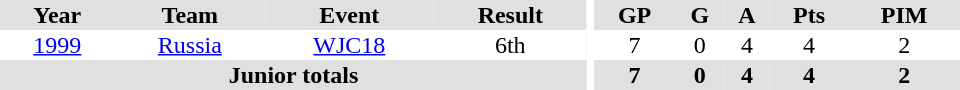<table border="0" cellpadding="1" cellspacing="0" ID="Table3" style="text-align:center; width:40em">
<tr ALIGN="center" bgcolor="#e0e0e0">
<th>Year</th>
<th>Team</th>
<th>Event</th>
<th>Result</th>
<th rowspan="99" bgcolor="#ffffff"></th>
<th>GP</th>
<th>G</th>
<th>A</th>
<th>Pts</th>
<th>PIM</th>
</tr>
<tr>
<td><a href='#'>1999</a></td>
<td><a href='#'>Russia</a></td>
<td><a href='#'>WJC18</a></td>
<td>6th</td>
<td>7</td>
<td>0</td>
<td>4</td>
<td>4</td>
<td>2</td>
</tr>
<tr bgcolor="#e0e0e0">
<th colspan="4">Junior totals</th>
<th>7</th>
<th>0</th>
<th>4</th>
<th>4</th>
<th>2</th>
</tr>
</table>
